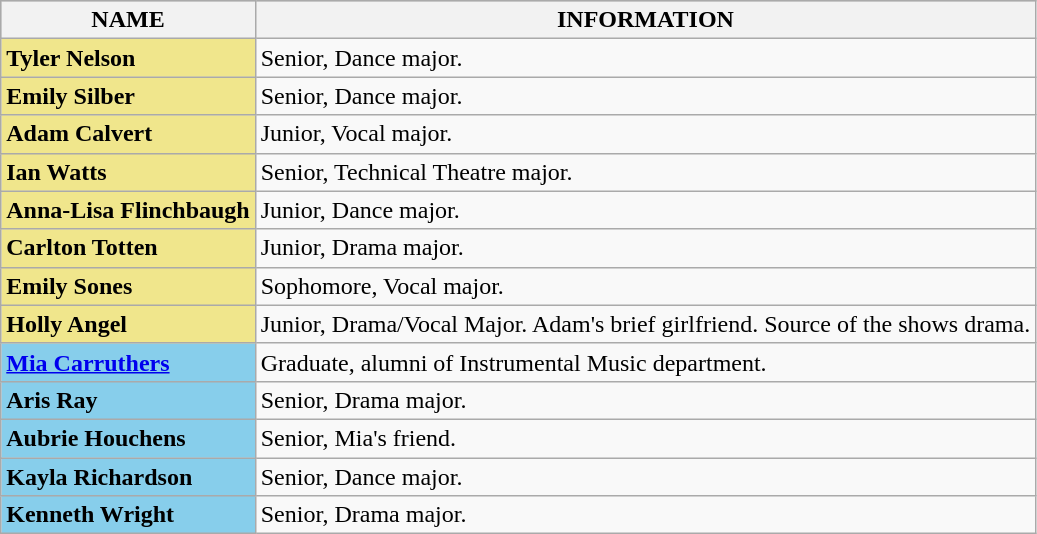<table class="wikitable">
<tr style="background:silver">
<th>NAME</th>
<th>INFORMATION</th>
</tr>
<tr>
<td bgcolor="khaki" valign="top"><strong>Tyler Nelson</strong></td>
<td>Senior, Dance major.</td>
</tr>
<tr>
<td bgcolor="khaki" valign="top"><strong>Emily Silber</strong></td>
<td>Senior, Dance major.</td>
</tr>
<tr>
<td bgcolor="khaki" valign="top"><strong>Adam Calvert</strong></td>
<td>Junior, Vocal major.</td>
</tr>
<tr>
<td bgcolor="khaki" valign="top"><strong>Ian Watts</strong></td>
<td>Senior, Technical Theatre major.</td>
</tr>
<tr>
<td bgcolor="khaki" valign="top"><strong>Anna-Lisa Flinchbaugh</strong></td>
<td>Junior, Dance major.</td>
</tr>
<tr>
<td bgcolor="khaki" valign="top"><strong>Carlton Totten</strong></td>
<td>Junior, Drama major.</td>
</tr>
<tr>
<td bgcolor="khaki" valign="top"><strong>Emily Sones</strong></td>
<td>Sophomore, Vocal major.</td>
</tr>
<tr>
<td bgcolor="khaki" valign="top"><strong>Holly Angel</strong></td>
<td>Junior, Drama/Vocal Major. Adam's brief girlfriend. Source of the shows drama.</td>
</tr>
<tr>
<td bgcolor="skyblue" valign="top"><strong><a href='#'>Mia Carruthers</a></strong></td>
<td>Graduate, alumni of Instrumental Music department.</td>
</tr>
<tr>
<td bgcolor="skyblue" valign="top"><strong>Aris Ray</strong></td>
<td>Senior, Drama major.</td>
</tr>
<tr>
<td bgcolor="skyblue" valign="top"><strong>Aubrie Houchens</strong></td>
<td>Senior, Mia's friend.</td>
</tr>
<tr>
<td bgcolor="skyblue" valign="top"><strong>Kayla Richardson</strong></td>
<td>Senior, Dance major.</td>
</tr>
<tr>
<td bgcolor="skyblue" valign="top"><strong>Kenneth Wright</strong></td>
<td>Senior, Drama major.</td>
</tr>
</table>
